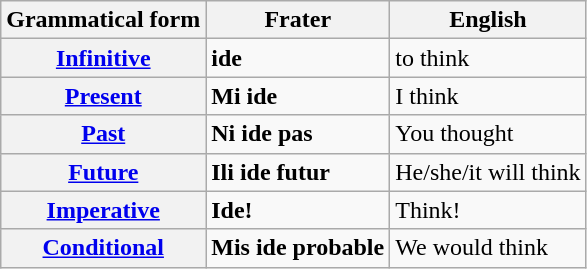<table class="wikitable">
<tr>
<th>Grammatical form</th>
<th>Frater</th>
<th colspan=2>English</th>
</tr>
<tr>
<th><a href='#'>Infinitive</a></th>
<td><strong>ide</strong></td>
<td>to think</td>
</tr>
<tr>
<th><a href='#'>Present</a></th>
<td><strong>Mi ide</strong></td>
<td colspan=2>I think</td>
</tr>
<tr>
<th><a href='#'>Past</a></th>
<td><strong>Ni ide pas</strong></td>
<td colspan=2>You thought</td>
</tr>
<tr>
<th><a href='#'>Future</a></th>
<td><strong>Ili ide futur</strong></td>
<td colspan=2>He/she/it will think</td>
</tr>
<tr>
<th><a href='#'>Imperative</a></th>
<td><strong>Ide!</strong></td>
<td colspan=2>Think!</td>
</tr>
<tr>
<th><a href='#'>Conditional</a></th>
<td><strong>Mis ide probable</strong></td>
<td colspan=2>We would think</td>
</tr>
</table>
